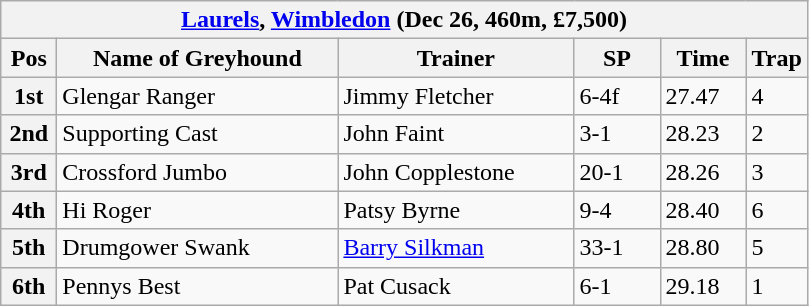<table class="wikitable">
<tr>
<th colspan="6"><a href='#'>Laurels</a>, <a href='#'>Wimbledon</a> (Dec 26, 460m, £7,500)</th>
</tr>
<tr>
<th width=30>Pos</th>
<th width=180>Name of Greyhound</th>
<th width=150>Trainer</th>
<th width=50>SP</th>
<th width=50>Time</th>
<th width=30>Trap</th>
</tr>
<tr>
<th>1st</th>
<td>Glengar Ranger</td>
<td>Jimmy Fletcher</td>
<td>6-4f</td>
<td>27.47</td>
<td>4</td>
</tr>
<tr>
<th>2nd</th>
<td>Supporting Cast</td>
<td>John Faint</td>
<td>3-1</td>
<td>28.23</td>
<td>2</td>
</tr>
<tr>
<th>3rd</th>
<td>Crossford Jumbo</td>
<td>John Copplestone</td>
<td>20-1</td>
<td>28.26</td>
<td>3</td>
</tr>
<tr>
<th>4th</th>
<td>Hi Roger</td>
<td>Patsy Byrne</td>
<td>9-4</td>
<td>28.40</td>
<td>6</td>
</tr>
<tr>
<th>5th</th>
<td>Drumgower Swank</td>
<td><a href='#'>Barry Silkman</a></td>
<td>33-1</td>
<td>28.80</td>
<td>5</td>
</tr>
<tr>
<th>6th</th>
<td>Pennys Best</td>
<td>Pat Cusack</td>
<td>6-1</td>
<td>29.18</td>
<td>1</td>
</tr>
</table>
